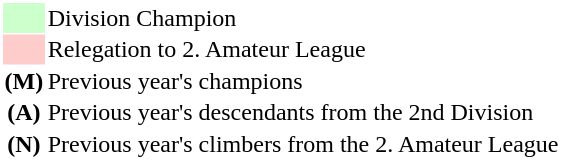<table style="border: 1px solid #ffffff; background-color: #ffffff" cellspacing="1" cellpadding="1">
<tr>
<td bgcolor="#ccffcc" width="20"></td>
<td>Division Champion</td>
</tr>
<tr>
<td bgcolor="#ffcccc"></td>
<td>Relegation to 2. Amateur League</td>
</tr>
<tr>
<th>(M)</th>
<td>Previous year's champions</td>
</tr>
<tr>
<th>(A)</th>
<td>Previous year's descendants from the 2nd Division</td>
</tr>
<tr>
<th>(N)</th>
<td>Previous year's climbers from the 2. Amateur League</td>
</tr>
</table>
